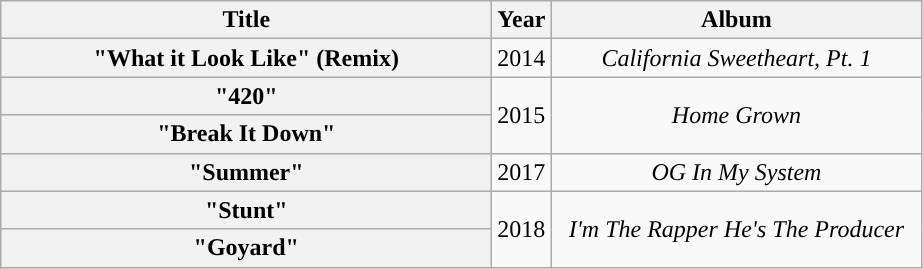<table class="wikitable plainrowheaders" style="text-align:center;">
<tr>
<th scope="col" style="width:20em;">Title</th>
<th scope="col" style="width:1em;">Year</th>
<th scope="col" style="width:15em;">Album</th>
</tr>
<tr>
<th scope="row">"What it Look Like" (Remix)<br></th>
<td>2014</td>
<td><em>California Sweetheart, Pt. 1</em></td>
</tr>
<tr>
<th scope="row">"420"<br></th>
<td rowspan="2">2015</td>
<td rowspan="2"><em>Home Grown</em></td>
</tr>
<tr>
<th scope="row">"Break It Down"</th>
</tr>
<tr>
<th scope="row">"Summer"</th>
<td>2017</td>
<td><em>OG In My System</em></td>
</tr>
<tr>
<th scope="row">"Stunt"</th>
<td rowspan="2">2018</td>
<td rowspan="2"><em>I'm The Rapper He's The Producer</em></td>
</tr>
<tr>
<th scope="row">"Goyard"</th>
</tr>
</table>
